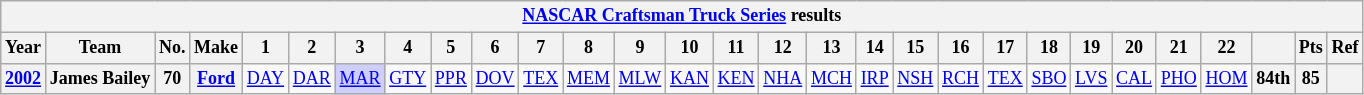<table class="wikitable" style="text-align:center; font-size:75%">
<tr>
<th colspan=45><a href='#'>NASCAR Craftsman Truck Series</a> results</th>
</tr>
<tr>
<th>Year</th>
<th>Team</th>
<th>No.</th>
<th>Make</th>
<th>1</th>
<th>2</th>
<th>3</th>
<th>4</th>
<th>5</th>
<th>6</th>
<th>7</th>
<th>8</th>
<th>9</th>
<th>10</th>
<th>11</th>
<th>12</th>
<th>13</th>
<th>14</th>
<th>15</th>
<th>16</th>
<th>17</th>
<th>18</th>
<th>19</th>
<th>20</th>
<th>21</th>
<th>22</th>
<th></th>
<th>Pts</th>
<th>Ref</th>
</tr>
<tr>
<th><a href='#'>2002</a></th>
<th>James Bailey</th>
<th>70</th>
<th><a href='#'>Ford</a></th>
<td><a href='#'>DAY</a></td>
<td><a href='#'>DAR</a></td>
<td style="background:#CFCFFF;"><a href='#'>MAR</a><br></td>
<td><a href='#'>GTY</a></td>
<td><a href='#'>PPR</a></td>
<td><a href='#'>DOV</a></td>
<td><a href='#'>TEX</a></td>
<td><a href='#'>MEM</a></td>
<td><a href='#'>MLW</a></td>
<td><a href='#'>KAN</a></td>
<td><a href='#'>KEN</a></td>
<td><a href='#'>NHA</a></td>
<td><a href='#'>MCH</a></td>
<td><a href='#'>IRP</a></td>
<td><a href='#'>NSH</a></td>
<td><a href='#'>RCH</a></td>
<td><a href='#'>TEX</a></td>
<td><a href='#'>SBO</a></td>
<td><a href='#'>LVS</a></td>
<td><a href='#'>CAL</a></td>
<td><a href='#'>PHO</a></td>
<td><a href='#'>HOM</a></td>
<th>84th</th>
<th>85</th>
<th></th>
</tr>
</table>
